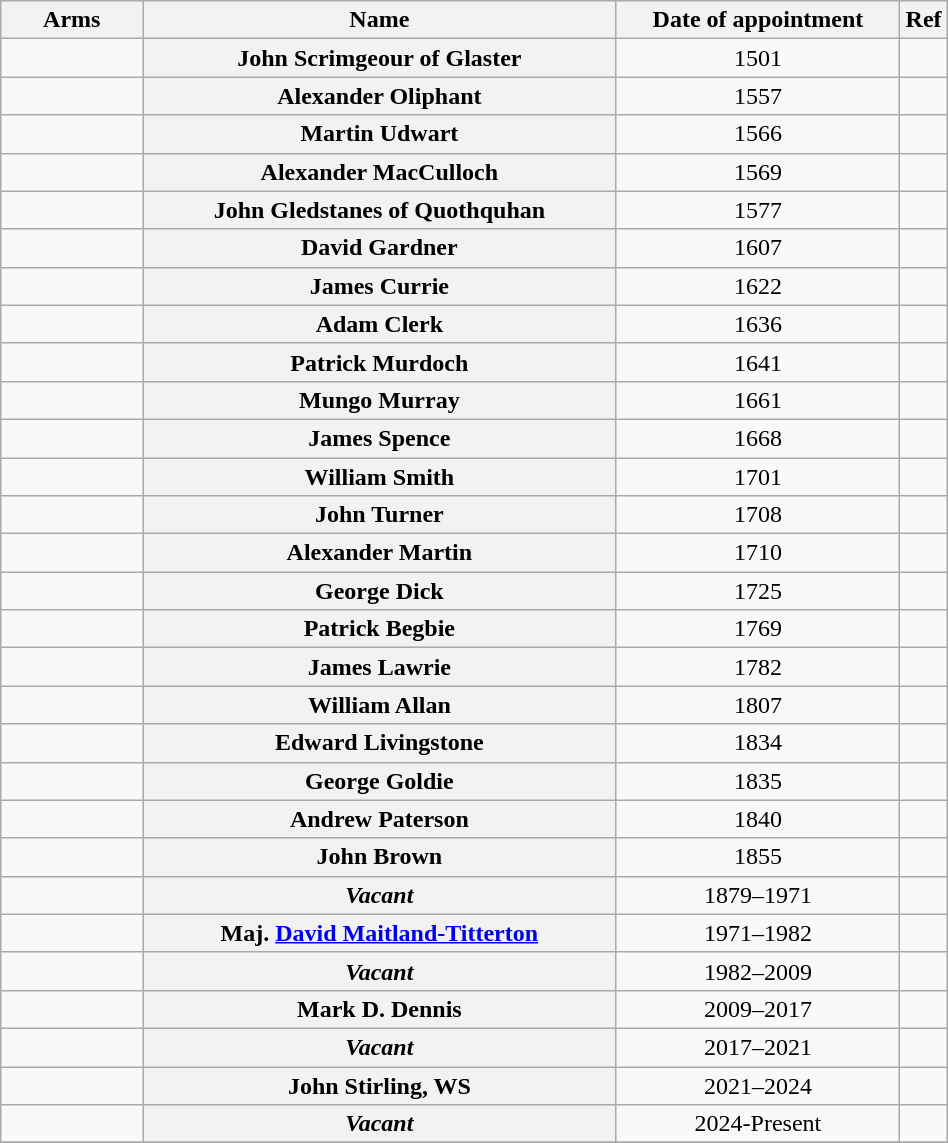<table class="wikitable" style="text-align:center; width:50%">
<tr>
<th>Arms</th>
<th style="width:50%">Name</th>
<th style="width:30%">Date of appointment</th>
<th style="width:5%">Ref</th>
</tr>
<tr>
<td></td>
<th>John Scrimgeour of Glaster</th>
<td>1501</td>
<td></td>
</tr>
<tr>
<td></td>
<th>Alexander Oliphant</th>
<td>1557</td>
<td></td>
</tr>
<tr>
<td></td>
<th>Martin Udwart</th>
<td>1566</td>
<td></td>
</tr>
<tr>
<td></td>
<th>Alexander MacCulloch</th>
<td>1569</td>
<td></td>
</tr>
<tr>
<td></td>
<th>John Gledstanes of Quothquhan</th>
<td>1577</td>
<td></td>
</tr>
<tr>
<td></td>
<th>David Gardner</th>
<td>1607</td>
<td></td>
</tr>
<tr>
<td></td>
<th>James Currie</th>
<td>1622</td>
<td></td>
</tr>
<tr>
<td></td>
<th>Adam Clerk</th>
<td>1636</td>
<td></td>
</tr>
<tr>
<td></td>
<th>Patrick Murdoch</th>
<td>1641</td>
<td></td>
</tr>
<tr>
<td></td>
<th>Mungo Murray</th>
<td>1661</td>
<td></td>
</tr>
<tr>
<td></td>
<th>James Spence</th>
<td>1668</td>
<td></td>
</tr>
<tr>
<td></td>
<th>William Smith</th>
<td>1701</td>
<td></td>
</tr>
<tr>
<td></td>
<th>John Turner</th>
<td>1708</td>
<td></td>
</tr>
<tr>
<td></td>
<th>Alexander Martin</th>
<td>1710</td>
<td></td>
</tr>
<tr>
<td></td>
<th>George Dick</th>
<td>1725</td>
<td></td>
</tr>
<tr>
<td></td>
<th>Patrick Begbie</th>
<td>1769</td>
<td></td>
</tr>
<tr>
<td></td>
<th>James Lawrie</th>
<td>1782</td>
<td></td>
</tr>
<tr>
<td></td>
<th>William Allan</th>
<td>1807</td>
<td></td>
</tr>
<tr>
<td></td>
<th>Edward Livingstone</th>
<td>1834</td>
<td></td>
</tr>
<tr>
<td></td>
<th>George Goldie</th>
<td>1835</td>
<td></td>
</tr>
<tr>
<td></td>
<th>Andrew Paterson</th>
<td>1840</td>
<td></td>
</tr>
<tr>
<td></td>
<th>John Brown</th>
<td>1855</td>
<td></td>
</tr>
<tr>
<td></td>
<th><em>Vacant</em></th>
<td>1879–1971</td>
<td></td>
</tr>
<tr>
<td></td>
<th>Maj. <a href='#'>David Maitland-Titterton</a></th>
<td>1971–1982</td>
<td></td>
</tr>
<tr>
<td></td>
<th><em>Vacant</em></th>
<td>1982–2009</td>
<td></td>
</tr>
<tr>
<td></td>
<th Mark Dennis (officer of arms)>Mark D. Dennis</th>
<td>2009–2017</td>
<td></td>
</tr>
<tr>
<td></td>
<th><em>Vacant</em></th>
<td>2017–2021</td>
<td></td>
</tr>
<tr>
<td></td>
<th>John Stirling, WS</th>
<td>2021–2024</td>
<td></td>
</tr>
<tr>
<td></td>
<th><em>Vacant</em></th>
<td>2024-Present</td>
<td></td>
</tr>
<tr>
</tr>
</table>
